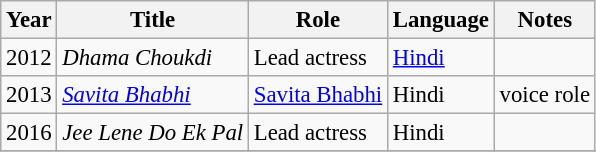<table class="wikitable" style="font-size: 95%;">
<tr>
<th>Year</th>
<th>Title</th>
<th>Role</th>
<th>Language</th>
<th>Notes</th>
</tr>
<tr>
<td>2012</td>
<td><em>Dhama Choukdi</em></td>
<td>Lead actress</td>
<td><a href='#'>Hindi</a></td>
<td></td>
</tr>
<tr>
<td>2013</td>
<td><em><a href='#'>Savita Bhabhi</a></em></td>
<td><a href='#'>Savita Bhabhi</a></td>
<td>Hindi</td>
<td>voice role</td>
</tr>
<tr>
<td>2016</td>
<td><em>Jee Lene Do Ek Pal</em></td>
<td>Lead actress</td>
<td>Hindi</td>
<td></td>
</tr>
<tr>
</tr>
</table>
